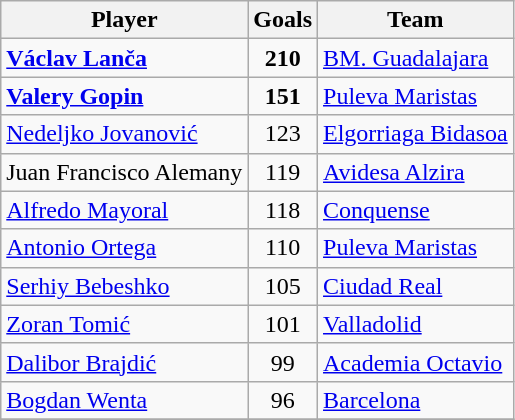<table class="wikitable">
<tr>
<th>Player</th>
<th>Goals</th>
<th>Team</th>
</tr>
<tr>
<td> <strong><a href='#'>Václav Lanča</a></strong></td>
<td style="text-align:center;"><strong>210</strong></td>
<td><a href='#'>BM. Guadalajara</a></td>
</tr>
<tr>
<td> <strong><a href='#'>Valery Gopin</a></strong></td>
<td style="text-align:center;"><strong>151</strong></td>
<td><a href='#'>Puleva Maristas</a></td>
</tr>
<tr>
<td> <a href='#'>Nedeljko Jovanović</a></td>
<td style="text-align:center;">123</td>
<td><a href='#'>Elgorriaga Bidasoa</a></td>
</tr>
<tr>
<td> Juan Francisco Alemany</td>
<td style="text-align:center;">119</td>
<td><a href='#'>Avidesa Alzira</a></td>
</tr>
<tr>
<td> <a href='#'>Alfredo Mayoral</a></td>
<td style="text-align:center;">118</td>
<td><a href='#'>Conquense</a></td>
</tr>
<tr>
<td> <a href='#'>Antonio Ortega</a></td>
<td style="text-align:center;">110</td>
<td><a href='#'>Puleva Maristas</a></td>
</tr>
<tr>
<td> <a href='#'>Serhiy Bebeshko</a></td>
<td style="text-align:center;">105</td>
<td><a href='#'>Ciudad Real</a></td>
</tr>
<tr>
<td> <a href='#'>Zoran Tomić</a></td>
<td style="text-align:center;">101</td>
<td><a href='#'>Valladolid</a></td>
</tr>
<tr>
<td> <a href='#'>Dalibor Brajdić</a></td>
<td style="text-align:center;">99</td>
<td><a href='#'>Academia Octavio</a></td>
</tr>
<tr>
<td> <a href='#'>Bogdan Wenta</a></td>
<td style="text-align:center;">96</td>
<td><a href='#'>Barcelona</a></td>
</tr>
<tr>
</tr>
</table>
